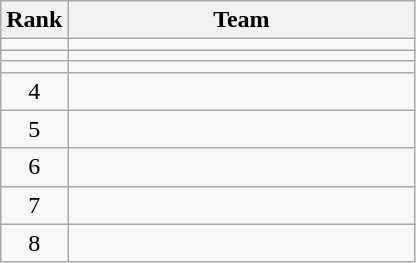<table class="wikitable">
<tr>
<th>Rank</th>
<th style="width:14em">Team</th>
</tr>
<tr>
<td align=center></td>
<td></td>
</tr>
<tr>
<td align=center></td>
<td></td>
</tr>
<tr>
<td align=center></td>
<td></td>
</tr>
<tr>
<td align=center>4</td>
<td></td>
</tr>
<tr>
<td align=center>5</td>
<td></td>
</tr>
<tr>
<td align=center>6</td>
<td></td>
</tr>
<tr>
<td align=center>7</td>
<td></td>
</tr>
<tr>
<td align=center>8</td>
<td></td>
</tr>
</table>
